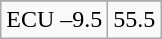<table class="wikitable">
<tr align="center">
</tr>
<tr align="center">
<td>ECU –9.5</td>
<td>55.5</td>
</tr>
</table>
